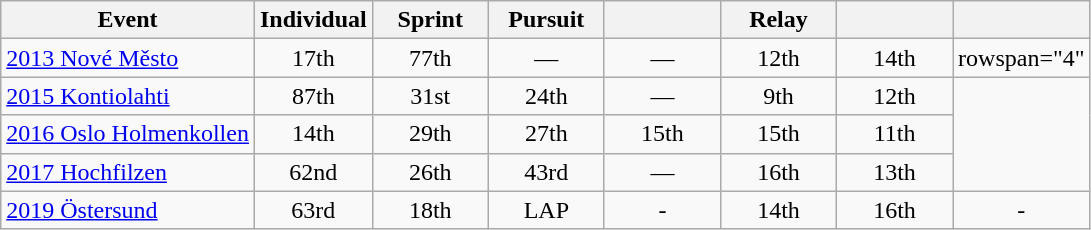<table class="wikitable" style="text-align: center;">
<tr ">
<th>Event</th>
<th style="width:70px;">Individual</th>
<th style="width:70px;">Sprint</th>
<th style="width:70px;">Pursuit</th>
<th style="width:70px;"></th>
<th style="width:70px;">Relay</th>
<th style="width:70px;"></th>
<th style="width:70px;"></th>
</tr>
<tr>
<td align=left> <a href='#'>2013 Nové Město</a></td>
<td>17th</td>
<td>77th</td>
<td>—</td>
<td>—</td>
<td>12th</td>
<td>14th</td>
<td>rowspan="4" </td>
</tr>
<tr>
<td align=left> <a href='#'>2015 Kontiolahti</a></td>
<td>87th</td>
<td>31st</td>
<td>24th</td>
<td>—</td>
<td>9th</td>
<td>12th</td>
</tr>
<tr>
<td align=left> <a href='#'>2016 Oslo Holmenkollen</a></td>
<td>14th</td>
<td>29th</td>
<td>27th</td>
<td>15th</td>
<td>15th</td>
<td>11th</td>
</tr>
<tr>
<td align=left> <a href='#'>2017 Hochfilzen</a></td>
<td>62nd</td>
<td>26th</td>
<td>43rd</td>
<td>—</td>
<td>16th</td>
<td>13th</td>
</tr>
<tr>
<td align=left> <a href='#'>2019 Östersund</a></td>
<td>63rd</td>
<td>18th</td>
<td>LAP</td>
<td>-</td>
<td>14th</td>
<td>16th</td>
<td>-</td>
</tr>
</table>
